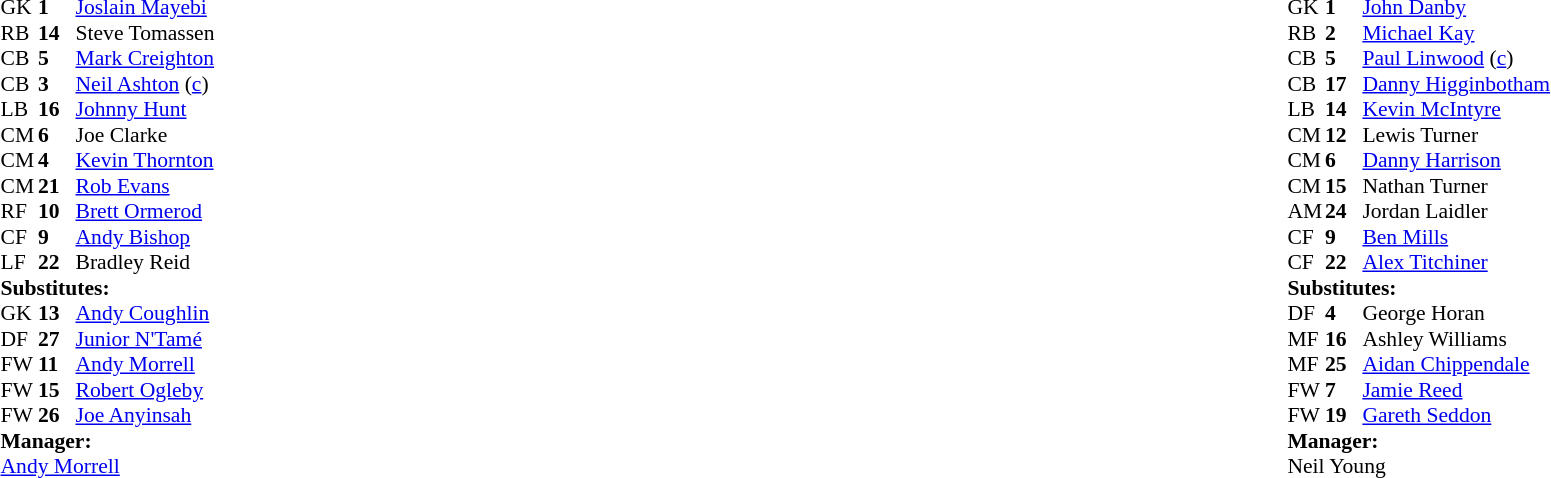<table width="100%">
<tr>
<td valign="top" width="50%"><br><table style="font-size: 90%" cellspacing="0" cellpadding="0">
<tr>
<td colspan="4"></td>
</tr>
<tr>
<th width="25"></th>
<th width="25"></th>
</tr>
<tr>
<td>GK</td>
<td><strong>1</strong></td>
<td> <a href='#'>Joslain Mayebi</a></td>
</tr>
<tr>
<td>RB</td>
<td><strong>14</strong></td>
<td> Steve Tomassen</td>
</tr>
<tr>
<td>CB</td>
<td><strong>5</strong></td>
<td> <a href='#'>Mark Creighton</a></td>
<td></td>
</tr>
<tr>
<td>CB</td>
<td><strong>3</strong></td>
<td> <a href='#'>Neil Ashton</a> (<a href='#'>c</a>)</td>
</tr>
<tr>
<td>LB</td>
<td><strong>16</strong></td>
<td> <a href='#'>Johnny Hunt</a></td>
</tr>
<tr>
<td>CM</td>
<td><strong>6</strong></td>
<td> Joe Clarke</td>
</tr>
<tr>
<td>CM</td>
<td><strong>4</strong></td>
<td> <a href='#'>Kevin Thornton</a></td>
<td></td>
</tr>
<tr>
<td>CM</td>
<td><strong>21</strong></td>
<td> <a href='#'>Rob Evans</a></td>
</tr>
<tr>
<td>RF</td>
<td><strong>10</strong></td>
<td> <a href='#'>Brett Ormerod</a></td>
<td></td>
</tr>
<tr>
<td>CF</td>
<td><strong>9</strong></td>
<td> <a href='#'>Andy Bishop</a></td>
<td></td>
<td></td>
</tr>
<tr>
<td>LF</td>
<td><strong>22</strong></td>
<td> Bradley Reid</td>
</tr>
<tr>
<td colspan=4><strong>Substitutes:</strong></td>
</tr>
<tr>
<td>GK</td>
<td><strong>13</strong></td>
<td> <a href='#'>Andy Coughlin</a></td>
</tr>
<tr>
<td>DF</td>
<td><strong>27</strong></td>
<td> <a href='#'>Junior N'Tamé</a></td>
<td></td>
</tr>
<tr>
<td>FW</td>
<td><strong>11</strong></td>
<td> <a href='#'>Andy Morrell</a></td>
</tr>
<tr>
<td>FW</td>
<td><strong>15</strong></td>
<td> <a href='#'>Robert Ogleby</a></td>
<td></td>
</tr>
<tr>
<td>FW</td>
<td><strong>26</strong></td>
<td> <a href='#'>Joe Anyinsah</a></td>
<td></td>
</tr>
<tr>
<td colspan=4><strong>Manager:</strong></td>
</tr>
<tr>
<td colspan="4"> <a href='#'>Andy Morrell</a></td>
</tr>
</table>
</td>
<td valign="top"></td>
<td valign="top" width="50%"><br><table style="font-size: 90%" cellspacing="0" cellpadding="0" align=center>
<tr>
<td colspan="4"></td>
</tr>
<tr>
<th width="25"></th>
<th width="25"></th>
</tr>
<tr>
<td>GK</td>
<td><strong>1</strong></td>
<td> <a href='#'>John Danby</a></td>
</tr>
<tr>
<td>RB</td>
<td><strong>2</strong></td>
<td> <a href='#'>Michael Kay</a></td>
</tr>
<tr>
<td>CB</td>
<td><strong>5</strong></td>
<td> <a href='#'>Paul Linwood</a> (<a href='#'>c</a>)</td>
</tr>
<tr>
<td>CB</td>
<td><strong>17</strong></td>
<td> <a href='#'>Danny Higginbotham</a></td>
<td></td>
</tr>
<tr>
<td>LB</td>
<td><strong>14</strong></td>
<td> <a href='#'>Kevin McIntyre</a></td>
</tr>
<tr>
<td>CM</td>
<td><strong>12</strong></td>
<td> Lewis Turner</td>
</tr>
<tr>
<td>CM</td>
<td><strong>6</strong></td>
<td> <a href='#'>Danny Harrison</a></td>
</tr>
<tr>
<td>CM</td>
<td><strong>15</strong></td>
<td> Nathan Turner</td>
<td></td>
<td></td>
<td></td>
</tr>
<tr>
<td>AM</td>
<td><strong>24</strong></td>
<td> Jordan Laidler</td>
<td></td>
</tr>
<tr>
<td>CF</td>
<td><strong>9</strong></td>
<td> <a href='#'>Ben Mills</a></td>
<td></td>
<td></td>
<td></td>
</tr>
<tr>
<td>CF</td>
<td><strong>22</strong></td>
<td> <a href='#'>Alex Titchiner</a></td>
<td></td>
</tr>
<tr>
<td colspan=4><strong>Substitutes:</strong></td>
</tr>
<tr>
<td>DF</td>
<td><strong>4</strong></td>
<td> George Horan</td>
</tr>
<tr>
<td>MF</td>
<td><strong>16</strong></td>
<td> Ashley Williams</td>
<td></td>
<td></td>
<td></td>
</tr>
<tr>
<td>MF</td>
<td><strong>25</strong></td>
<td> <a href='#'>Aidan Chippendale</a></td>
<td></td>
</tr>
<tr>
<td>FW</td>
<td><strong>7</strong></td>
<td> <a href='#'>Jamie Reed</a></td>
</tr>
<tr>
<td>FW</td>
<td><strong>19</strong></td>
<td> <a href='#'>Gareth Seddon</a></td>
<td></td>
</tr>
<tr>
<td colspan=4><strong>Manager:</strong></td>
</tr>
<tr>
<td colspan="4"> Neil Young</td>
</tr>
</table>
</td>
</tr>
</table>
